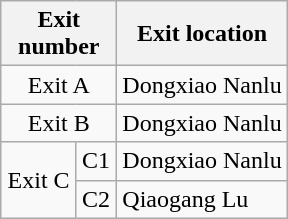<table class="wikitable">
<tr>
<th style="width:70px" colspan="2">Exit number</th>
<th>Exit location</th>
</tr>
<tr>
<td align="center" colspan="2">Exit A</td>
<td>Dongxiao Nanlu</td>
</tr>
<tr>
<td align="center" colspan="2">Exit B</td>
<td>Dongxiao Nanlu</td>
</tr>
<tr>
<td align="center" rowspan="2">Exit C</td>
<td>C1</td>
<td>Dongxiao Nanlu</td>
</tr>
<tr>
<td>C2</td>
<td>Qiaogang Lu</td>
</tr>
</table>
